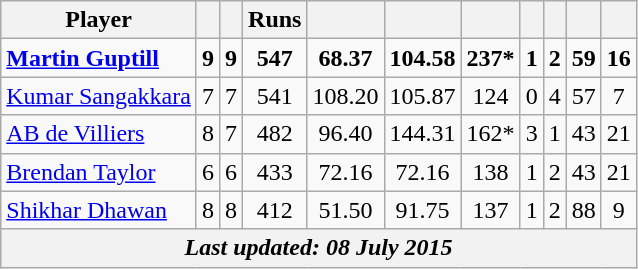<table class="wikitable sortable" style="text-align:center">
<tr>
<th class="unsortable">Player</th>
<th></th>
<th></th>
<th>Runs</th>
<th></th>
<th></th>
<th></th>
<th></th>
<th></th>
<th></th>
<th></th>
</tr>
<tr>
<td style="text-align:left"><strong><a href='#'>Martin Guptill</a></strong></td>
<td><strong>9</strong></td>
<td><strong>9</strong></td>
<td><strong>547</strong></td>
<td><strong>68.37</strong></td>
<td><strong>104.58</strong></td>
<td><strong>237*</strong></td>
<td><strong>1</strong></td>
<td><strong>2</strong></td>
<td><strong>59</strong></td>
<td><strong>16</strong></td>
</tr>
<tr>
<td style="text-align:left"><a href='#'>Kumar Sangakkara</a></td>
<td>7</td>
<td>7</td>
<td>541</td>
<td>108.20</td>
<td>105.87</td>
<td>124</td>
<td>0</td>
<td>4</td>
<td>57</td>
<td>7</td>
</tr>
<tr>
<td style="text-align:left"><a href='#'>AB de Villiers</a></td>
<td>8</td>
<td>7</td>
<td>482</td>
<td>96.40</td>
<td>144.31</td>
<td>162*</td>
<td>3</td>
<td>1</td>
<td>43</td>
<td>21</td>
</tr>
<tr>
<td style="text-align:left"><a href='#'>Brendan Taylor</a></td>
<td>6</td>
<td>6</td>
<td>433</td>
<td>72.16</td>
<td>72.16</td>
<td>138</td>
<td>1</td>
<td>2</td>
<td>43</td>
<td>21</td>
</tr>
<tr>
<td style="text-align:left"><a href='#'>Shikhar Dhawan</a></td>
<td>8</td>
<td>8</td>
<td>412</td>
<td>51.50</td>
<td>91.75</td>
<td>137</td>
<td>1</td>
<td>2</td>
<td>88</td>
<td>9</td>
</tr>
<tr>
<th colspan=12><em>Last updated: 08 July 2015</em></th>
</tr>
</table>
